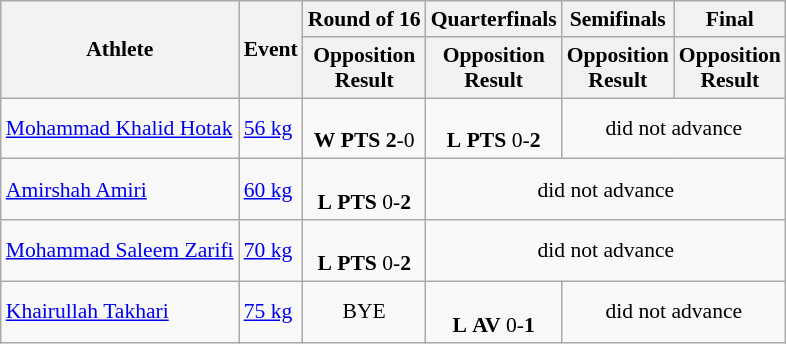<table class="wikitable" border="1" style="font-size:90%">
<tr>
<th rowspan=2>Athlete</th>
<th rowspan=2>Event</th>
<th>Round of 16</th>
<th>Quarterfinals</th>
<th>Semifinals</th>
<th>Final</th>
</tr>
<tr>
<th>Opposition<br>Result</th>
<th>Opposition<br>Result</th>
<th>Opposition<br>Result</th>
<th>Opposition<br>Result</th>
</tr>
<tr>
<td><a href='#'>Mohammad Khalid Hotak</a></td>
<td><a href='#'>56 kg</a></td>
<td align=center><br><strong>W</strong> <strong>PTS</strong> <strong>2</strong>-0</td>
<td align=center><br><strong>L</strong> <strong>PTS</strong> 0-<strong>2</strong></td>
<td align=center colspan="7">did not advance</td>
</tr>
<tr>
<td><a href='#'>Amirshah Amiri</a></td>
<td><a href='#'>60 kg</a></td>
<td align=center><br><strong>L</strong> <strong>PTS</strong> 0-<strong>2</strong></td>
<td align=center colspan="7">did not advance</td>
</tr>
<tr>
<td><a href='#'>Mohammad Saleem Zarifi</a></td>
<td><a href='#'>70 kg</a></td>
<td align=center><br><strong>L</strong> <strong>PTS</strong> 0-<strong>2</strong></td>
<td align=center colspan="7">did not advance</td>
</tr>
<tr>
<td><a href='#'>Khairullah Takhari</a></td>
<td><a href='#'>75 kg</a></td>
<td align=center>BYE</td>
<td align=center><br><strong>L</strong> <strong>AV</strong> 0-<strong>1</strong></td>
<td align=center colspan="7">did not advance</td>
</tr>
</table>
